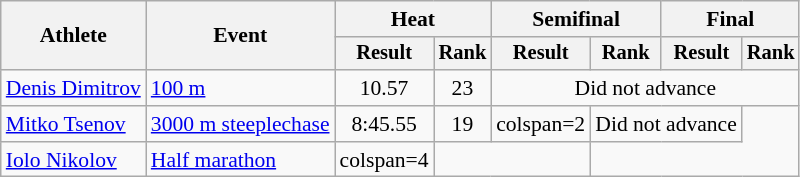<table class="wikitable" style="font-size:90%">
<tr>
<th rowspan=2>Athlete</th>
<th rowspan=2>Event</th>
<th colspan=2>Heat</th>
<th colspan=2>Semifinal</th>
<th colspan=2>Final</th>
</tr>
<tr style="font-size:95%">
<th>Result</th>
<th>Rank</th>
<th>Result</th>
<th>Rank</th>
<th>Result</th>
<th>Rank</th>
</tr>
<tr align=center>
<td align=left><a href='#'>Denis Dimitrov</a></td>
<td style="text-align:left;"><a href='#'>100 m</a></td>
<td>10.57</td>
<td>23</td>
<td colspan=4>Did not advance</td>
</tr>
<tr align=center>
<td align=left><a href='#'>Mitko Tsenov</a></td>
<td style="text-align:left;"><a href='#'>3000 m steeplechase</a></td>
<td>8:45.55</td>
<td>19</td>
<td>colspan=2 </td>
<td colspan=2>Did not advance</td>
</tr>
<tr align=center>
<td align=left><a href='#'>Iolo Nikolov</a></td>
<td style="text-align:left;"><a href='#'>Half marathon</a></td>
<td>colspan=4 </td>
<td colspan=2></td>
</tr>
</table>
